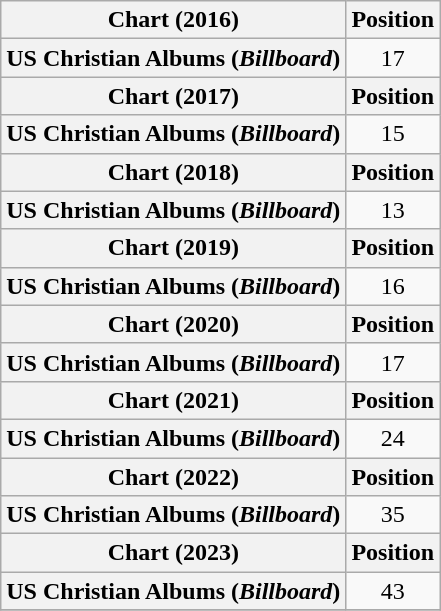<table class="wikitable plainrowheaders" style="text-align:center">
<tr>
<th scope="col">Chart (2016)</th>
<th scope="col">Position</th>
</tr>
<tr>
<th scope="row">US Christian Albums (<em>Billboard</em>)</th>
<td>17</td>
</tr>
<tr>
<th scope="col">Chart (2017)</th>
<th scope="col">Position</th>
</tr>
<tr>
<th scope="row">US Christian Albums (<em>Billboard</em>)</th>
<td>15</td>
</tr>
<tr>
<th scope="col">Chart (2018)</th>
<th scope="col">Position</th>
</tr>
<tr>
<th scope="row">US Christian Albums (<em>Billboard</em>)</th>
<td>13</td>
</tr>
<tr>
<th scope="col">Chart (2019)</th>
<th scope="col">Position</th>
</tr>
<tr>
<th scope="row">US Christian Albums (<em>Billboard</em>)</th>
<td>16</td>
</tr>
<tr>
<th scope="col">Chart (2020)</th>
<th scope="col">Position</th>
</tr>
<tr>
<th scope="row">US Christian Albums (<em>Billboard</em>)</th>
<td>17</td>
</tr>
<tr>
<th scope="col">Chart (2021)</th>
<th scope="col">Position</th>
</tr>
<tr>
<th scope="row">US Christian Albums (<em>Billboard</em>)</th>
<td>24</td>
</tr>
<tr>
<th scope="col">Chart (2022)</th>
<th scope="col">Position</th>
</tr>
<tr>
<th scope="row">US Christian Albums (<em>Billboard</em>)</th>
<td>35</td>
</tr>
<tr>
<th scope="col">Chart (2023)</th>
<th scope="col">Position</th>
</tr>
<tr>
<th scope="row">US Christian Albums (<em>Billboard</em>)</th>
<td>43</td>
</tr>
<tr>
</tr>
</table>
